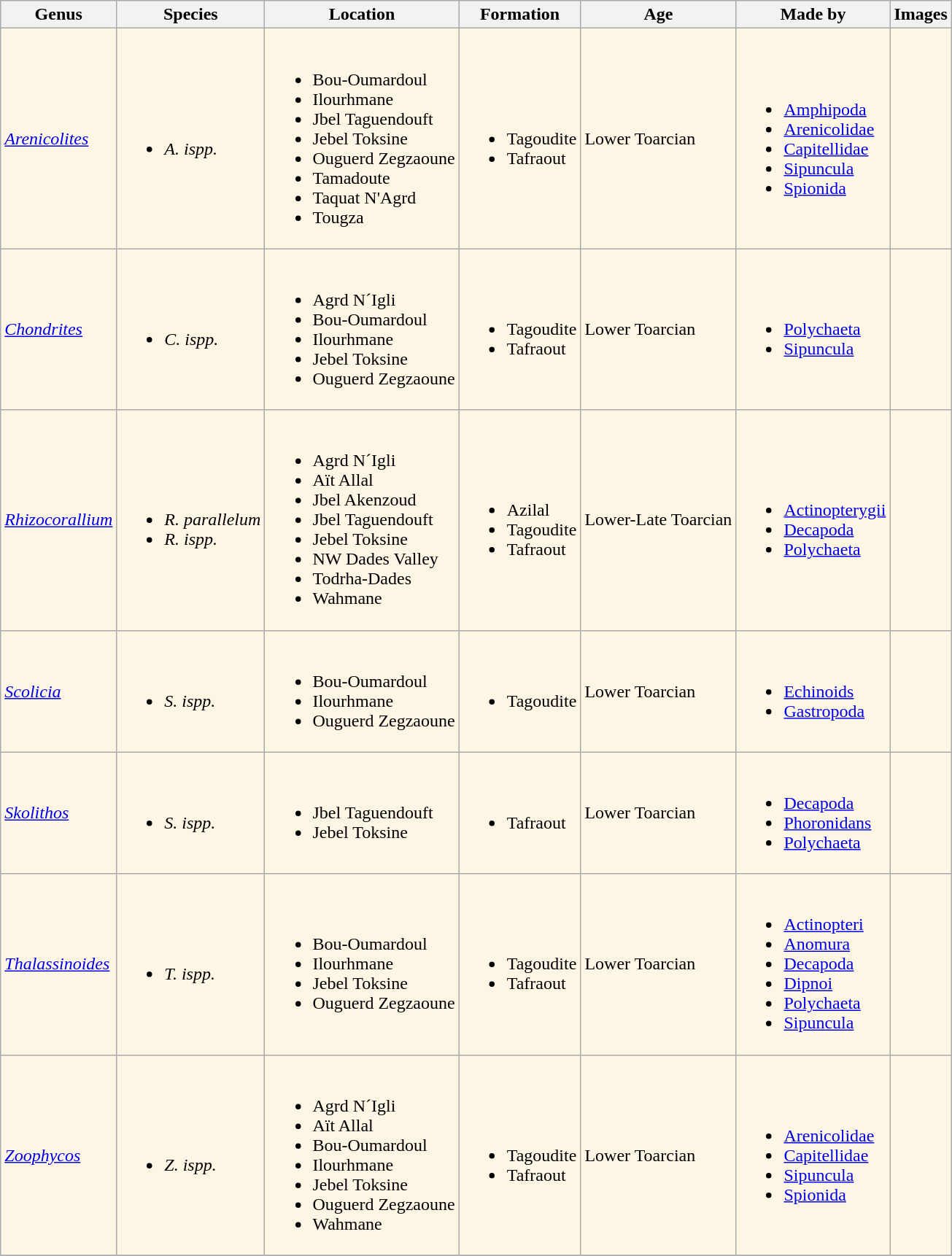<table class="wikitable">
<tr>
<th>Genus</th>
<th>Species</th>
<th>Location</th>
<th>Formation</th>
<th>Age</th>
<th>Made by</th>
<th>Images</th>
</tr>
<tr>
<td style="background:#FEF6E4 ;"><em><a href='#'>Arenicolites</a></em></td>
<td style="background:#FEF6E4 ;"><br><ul><li><em>A. ispp.</em></li></ul></td>
<td style="background:#FEF6E4 ;"><br><ul><li>Bou-Oumardoul</li><li>Ilourhmane</li><li>Jbel Taguendouft</li><li>Jebel Toksine</li><li>Ouguerd Zegzaoune</li><li>Tamadoute</li><li>Taquat N'Agrd</li><li>Tougza</li></ul></td>
<td style="background:#FEF6E4 ;"><br><ul><li>Tagoudite</li><li>Tafraout</li></ul></td>
<td style="background:#FEF6E4 ;">Lower Toarcian</td>
<td style="background:#FEF6E4 ;"><br><ul><li><a href='#'>Amphipoda</a></li><li><a href='#'>Arenicolidae</a></li><li><a href='#'>Capitellidae</a></li><li><a href='#'>Sipuncula</a></li><li><a href='#'>Spionida</a></li></ul></td>
<td style="background:#FEF6E4 ;"></td>
</tr>
<tr>
<td style="background:#FEF6E4 ;"><em><a href='#'>Chondrites</a></em></td>
<td style="background:#FEF6E4 ;"><br><ul><li><em>C. ispp.</em></li></ul></td>
<td style="background:#FEF6E4 ;"><br><ul><li>Agrd N´Igli</li><li>Bou-Oumardoul</li><li>Ilourhmane</li><li>Jebel Toksine</li><li>Ouguerd Zegzaoune</li></ul></td>
<td style="background:#FEF6E4 ;"><br><ul><li>Tagoudite</li><li>Tafraout</li></ul></td>
<td style="background:#FEF6E4 ;">Lower Toarcian</td>
<td style="background:#FEF6E4 ;"><br><ul><li><a href='#'>Polychaeta</a></li><li><a href='#'>Sipuncula</a></li></ul></td>
<td style="background:#FEF6E4 ;"></td>
</tr>
<tr>
<td style="background:#FEF6E4 ;"><em><a href='#'>Rhizocorallium</a></em></td>
<td style="background:#FEF6E4 ;"><br><ul><li><em>R. parallelum</em></li><li><em>R. ispp.</em></li></ul></td>
<td style="background:#FEF6E4 ;"><br><ul><li>Agrd N´Igli</li><li>Aït Allal</li><li>Jbel Akenzoud</li><li>Jbel Taguendouft</li><li>Jebel Toksine</li><li>NW Dades Valley</li><li>Todrha-Dades</li><li>Wahmane</li></ul></td>
<td style="background:#FEF6E4 ;"><br><ul><li>Azilal</li><li>Tagoudite</li><li>Tafraout</li></ul></td>
<td style="background:#FEF6E4 ;">Lower-Late Toarcian</td>
<td style="background:#FEF6E4 ;"><br><ul><li><a href='#'>Actinopterygii</a></li><li><a href='#'>Decapoda</a></li><li><a href='#'>Polychaeta</a></li></ul></td>
<td style="background:#FEF6E4 ;"></td>
</tr>
<tr>
<td style="background:#FEF6E4 ;"><em><a href='#'>Scolicia</a></em></td>
<td style="background:#FEF6E4 ;"><br><ul><li><em>S. ispp.</em></li></ul></td>
<td style="background:#FEF6E4 ;"><br><ul><li>Bou-Oumardoul</li><li>Ilourhmane</li><li>Ouguerd Zegzaoune</li></ul></td>
<td style="background:#FEF6E4 ;"><br><ul><li>Tagoudite</li></ul></td>
<td style="background:#FEF6E4 ;">Lower Toarcian</td>
<td style="background:#FEF6E4 ;"><br><ul><li><a href='#'>Echinoids</a></li><li><a href='#'>Gastropoda</a></li></ul></td>
<td style="background:#FEF6E4 ;"></td>
</tr>
<tr>
<td style="background:#FEF6E4 ;"><em><a href='#'>Skolithos</a></em></td>
<td style="background:#FEF6E4 ;"><br><ul><li><em>S. ispp.</em></li></ul></td>
<td style="background:#FEF6E4 ;"><br><ul><li>Jbel Taguendouft</li><li>Jebel Toksine</li></ul></td>
<td style="background:#FEF6E4 ;"><br><ul><li>Tafraout</li></ul></td>
<td style="background:#FEF6E4 ;">Lower Toarcian</td>
<td style="background:#FEF6E4 ;"><br><ul><li><a href='#'>Decapoda</a></li><li><a href='#'>Phoronidans</a></li><li><a href='#'>Polychaeta</a></li></ul></td>
<td style="background:#FEF6E4 ;"></td>
</tr>
<tr>
<td style="background:#FEF6E4 ;"><em><a href='#'>Thalassinoides</a></em></td>
<td style="background:#FEF6E4 ;"><br><ul><li><em>T. ispp.</em></li></ul></td>
<td style="background:#FEF6E4 ;"><br><ul><li>Bou-Oumardoul</li><li>Ilourhmane</li><li>Jebel Toksine</li><li>Ouguerd Zegzaoune</li></ul></td>
<td style="background:#FEF6E4 ;"><br><ul><li>Tagoudite</li><li>Tafraout</li></ul></td>
<td style="background:#FEF6E4 ;">Lower Toarcian</td>
<td style="background:#FEF6E4 ;"><br><ul><li><a href='#'>Actinopteri</a></li><li><a href='#'>Anomura</a></li><li><a href='#'>Decapoda</a></li><li><a href='#'>Dipnoi</a></li><li><a href='#'>Polychaeta</a></li><li><a href='#'>Sipuncula</a></li></ul></td>
<td style="background:#FEF6E4 ;"></td>
</tr>
<tr>
<td style="background:#FEF6E4 ;"><em><a href='#'>Zoophycos</a></em></td>
<td style="background:#FEF6E4 ;"><br><ul><li><em>Z. ispp.</em></li></ul></td>
<td style="background:#FEF6E4 ;"><br><ul><li>Agrd N´Igli</li><li>Aït Allal</li><li>Bou-Oumardoul</li><li>Ilourhmane</li><li>Jebel Toksine</li><li>Ouguerd Zegzaoune</li><li>Wahmane</li></ul></td>
<td style="background:#FEF6E4 ;"><br><ul><li>Tagoudite</li><li>Tafraout</li></ul></td>
<td style="background:#FEF6E4 ;">Lower Toarcian</td>
<td style="background:#FEF6E4 ;"><br><ul><li><a href='#'>Arenicolidae</a></li><li><a href='#'>Capitellidae</a></li><li><a href='#'>Sipuncula</a></li><li><a href='#'>Spionida</a></li></ul></td>
<td style="background:#FEF6E4 ;"></td>
</tr>
<tr>
</tr>
</table>
